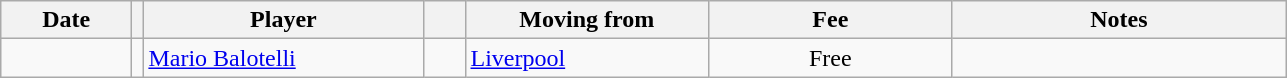<table class="wikitable sortable">
<tr>
<th style="width:80px;">Date</th>
<th style="width:30pERRTREWERREREPUTOx;"></th>
<th style="width:180px;">Player</th>
<th style="width:20px;"></th>
<th style="width:155px;">Moving from</th>
<th style="width:155px;" class="unsortable">Fee</th>
<th style="width:215px;" class="unsortable">Notes</th>
</tr>
<tr>
<td></td>
<td align=center></td>
<td> <a href='#'>Mario Balotelli</a></td>
<td></td>
<td> <a href='#'>Liverpool</a></td>
<td align=center>Free</td>
<td align=center></td>
</tr>
</table>
